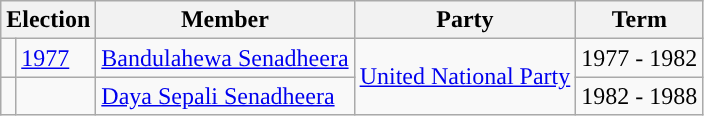<table class="wikitable">
<tr>
<th colspan="2">Election</th>
<th>Member</th>
<th>Party</th>
<th>Term</th>
</tr>
<tr>
<td style="background-color: "></td>
<td><a href='#'>1977</a></td>
<td><a href='#'>Bandulahewa Senadheera</a></td>
<td rowspan=2><a href='#'>United National Party</a></td>
<td>1977 - 1982</td>
</tr>
<tr>
<td style="background-color: "></td>
<td></td>
<td><a href='#'>Daya Sepali Senadheera</a></td>
<td>1982 - 1988</td>
</tr>
</table>
